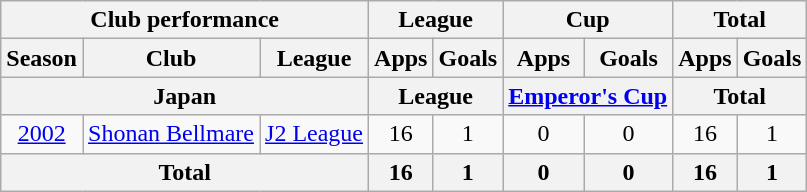<table class="wikitable" style="text-align:center;">
<tr>
<th colspan=3>Club performance</th>
<th colspan=2>League</th>
<th colspan=2>Cup</th>
<th colspan=2>Total</th>
</tr>
<tr>
<th>Season</th>
<th>Club</th>
<th>League</th>
<th>Apps</th>
<th>Goals</th>
<th>Apps</th>
<th>Goals</th>
<th>Apps</th>
<th>Goals</th>
</tr>
<tr>
<th colspan=3>Japan</th>
<th colspan=2>League</th>
<th colspan=2><a href='#'>Emperor's Cup</a></th>
<th colspan=2>Total</th>
</tr>
<tr>
<td><a href='#'>2002</a></td>
<td><a href='#'>Shonan Bellmare</a></td>
<td><a href='#'>J2 League</a></td>
<td>16</td>
<td>1</td>
<td>0</td>
<td>0</td>
<td>16</td>
<td>1</td>
</tr>
<tr>
<th colspan=3>Total</th>
<th>16</th>
<th>1</th>
<th>0</th>
<th>0</th>
<th>16</th>
<th>1</th>
</tr>
</table>
